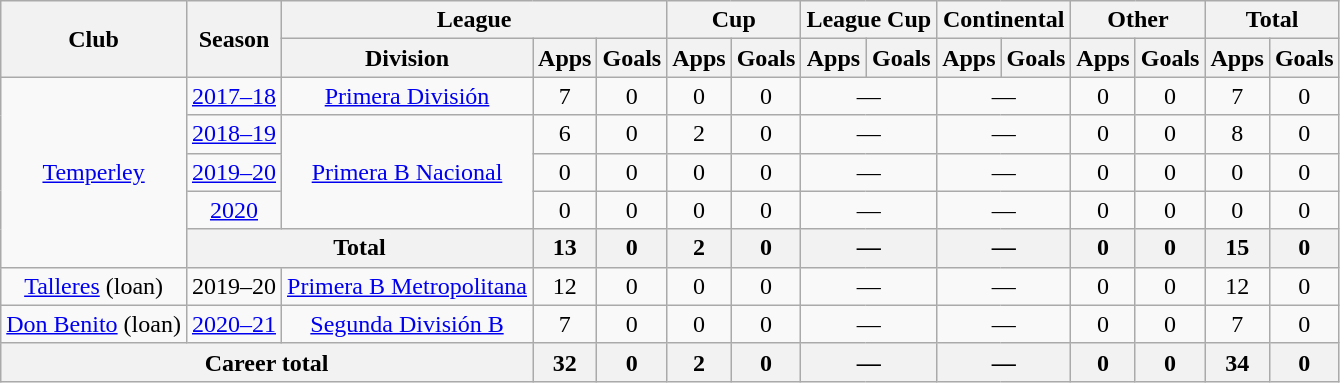<table class="wikitable" style="text-align:center">
<tr>
<th rowspan="2">Club</th>
<th rowspan="2">Season</th>
<th colspan="3">League</th>
<th colspan="2">Cup</th>
<th colspan="2">League Cup</th>
<th colspan="2">Continental</th>
<th colspan="2">Other</th>
<th colspan="2">Total</th>
</tr>
<tr>
<th>Division</th>
<th>Apps</th>
<th>Goals</th>
<th>Apps</th>
<th>Goals</th>
<th>Apps</th>
<th>Goals</th>
<th>Apps</th>
<th>Goals</th>
<th>Apps</th>
<th>Goals</th>
<th>Apps</th>
<th>Goals</th>
</tr>
<tr>
<td rowspan="5"><a href='#'>Temperley</a></td>
<td><a href='#'>2017–18</a></td>
<td rowspan="1"><a href='#'>Primera División</a></td>
<td>7</td>
<td>0</td>
<td>0</td>
<td>0</td>
<td colspan="2">—</td>
<td colspan="2">—</td>
<td>0</td>
<td>0</td>
<td>7</td>
<td>0</td>
</tr>
<tr>
<td><a href='#'>2018–19</a></td>
<td rowspan="3"><a href='#'>Primera B Nacional</a></td>
<td>6</td>
<td>0</td>
<td>2</td>
<td>0</td>
<td colspan="2">—</td>
<td colspan="2">—</td>
<td>0</td>
<td>0</td>
<td>8</td>
<td>0</td>
</tr>
<tr>
<td><a href='#'>2019–20</a></td>
<td>0</td>
<td>0</td>
<td>0</td>
<td>0</td>
<td colspan="2">—</td>
<td colspan="2">—</td>
<td>0</td>
<td>0</td>
<td>0</td>
<td>0</td>
</tr>
<tr>
<td><a href='#'>2020</a></td>
<td>0</td>
<td>0</td>
<td>0</td>
<td>0</td>
<td colspan="2">—</td>
<td colspan="2">—</td>
<td>0</td>
<td>0</td>
<td>0</td>
<td>0</td>
</tr>
<tr>
<th colspan="2">Total</th>
<th>13</th>
<th>0</th>
<th>2</th>
<th>0</th>
<th colspan="2">—</th>
<th colspan="2">—</th>
<th>0</th>
<th>0</th>
<th>15</th>
<th>0</th>
</tr>
<tr>
<td rowspan="1"><a href='#'>Talleres</a> (loan)</td>
<td>2019–20</td>
<td rowspan="1"><a href='#'>Primera B Metropolitana</a></td>
<td>12</td>
<td>0</td>
<td>0</td>
<td>0</td>
<td colspan="2">—</td>
<td colspan="2">—</td>
<td>0</td>
<td>0</td>
<td>12</td>
<td>0</td>
</tr>
<tr>
<td rowspan="1"><a href='#'>Don Benito</a> (loan)</td>
<td><a href='#'>2020–21</a></td>
<td rowspan="1"><a href='#'>Segunda División B</a></td>
<td>7</td>
<td>0</td>
<td>0</td>
<td>0</td>
<td colspan="2">—</td>
<td colspan="2">—</td>
<td>0</td>
<td>0</td>
<td>7</td>
<td>0</td>
</tr>
<tr>
<th colspan="3">Career total</th>
<th>32</th>
<th>0</th>
<th>2</th>
<th>0</th>
<th colspan="2">—</th>
<th colspan="2">—</th>
<th>0</th>
<th>0</th>
<th>34</th>
<th>0</th>
</tr>
</table>
